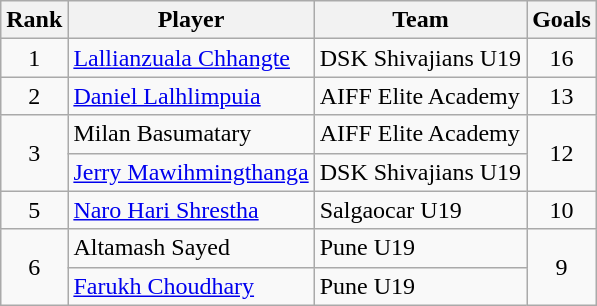<table class="wikitable sortable" style="text-align:center">
<tr>
<th>Rank</th>
<th>Player</th>
<th>Team</th>
<th>Goals</th>
</tr>
<tr>
<td>1</td>
<td align=left><a href='#'>Lallianzuala Chhangte</a></td>
<td align=left>DSK Shivajians U19</td>
<td>16</td>
</tr>
<tr>
<td>2</td>
<td align=left><a href='#'>Daniel Lalhlimpuia</a></td>
<td align=left>AIFF Elite Academy</td>
<td>13</td>
</tr>
<tr>
<td rowspan=2>3</td>
<td align=left>Milan Basumatary</td>
<td align=left>AIFF Elite Academy</td>
<td rowspan=2>12</td>
</tr>
<tr>
<td align=left><a href='#'>Jerry Mawihmingthanga</a></td>
<td align=left>DSK Shivajians U19</td>
</tr>
<tr>
<td>5</td>
<td align=left><a href='#'>Naro Hari Shrestha</a></td>
<td align=left>Salgaocar U19</td>
<td>10</td>
</tr>
<tr>
<td rowspan=2>6</td>
<td align=left>Altamash Sayed</td>
<td align=left>Pune U19</td>
<td rowspan=2>9</td>
</tr>
<tr>
<td align=left><a href='#'>Farukh Choudhary</a></td>
<td align=left>Pune U19</td>
</tr>
</table>
